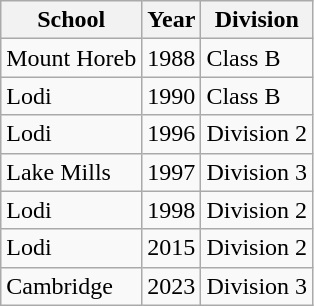<table class="wikitable">
<tr>
<th>School</th>
<th>Year</th>
<th>Division</th>
</tr>
<tr>
<td>Mount Horeb</td>
<td>1988</td>
<td>Class B</td>
</tr>
<tr>
<td>Lodi</td>
<td>1990</td>
<td>Class B</td>
</tr>
<tr>
<td>Lodi</td>
<td>1996</td>
<td>Division 2</td>
</tr>
<tr>
<td>Lake Mills</td>
<td>1997</td>
<td>Division 3</td>
</tr>
<tr>
<td>Lodi</td>
<td>1998</td>
<td>Division 2</td>
</tr>
<tr>
<td>Lodi</td>
<td>2015</td>
<td>Division 2</td>
</tr>
<tr>
<td>Cambridge</td>
<td>2023</td>
<td>Division 3</td>
</tr>
</table>
